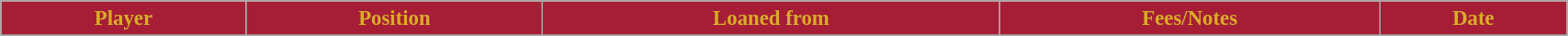<table class="wikitable sortable" style="width:90%; text-align:center; font-size:95%;">
<tr>
<th style="background:#A51E36; color:#DAAC27; text-align:center;"><strong>Player </strong></th>
<th style="background:#A51E36; color:#DAAC27; text-align:center;"><strong>Position </strong></th>
<th style="background:#A51E36; color:#DAAC27; text-align:center;"><strong>Loaned from</strong></th>
<th style="background:#A51E36; color:#DAAC27; text-align:center;"><strong>Fees/Notes </strong></th>
<th style="background:#A51E36; color:#DAAC27; text-align:center;"><strong>Date</strong></th>
</tr>
<tr>
</tr>
</table>
